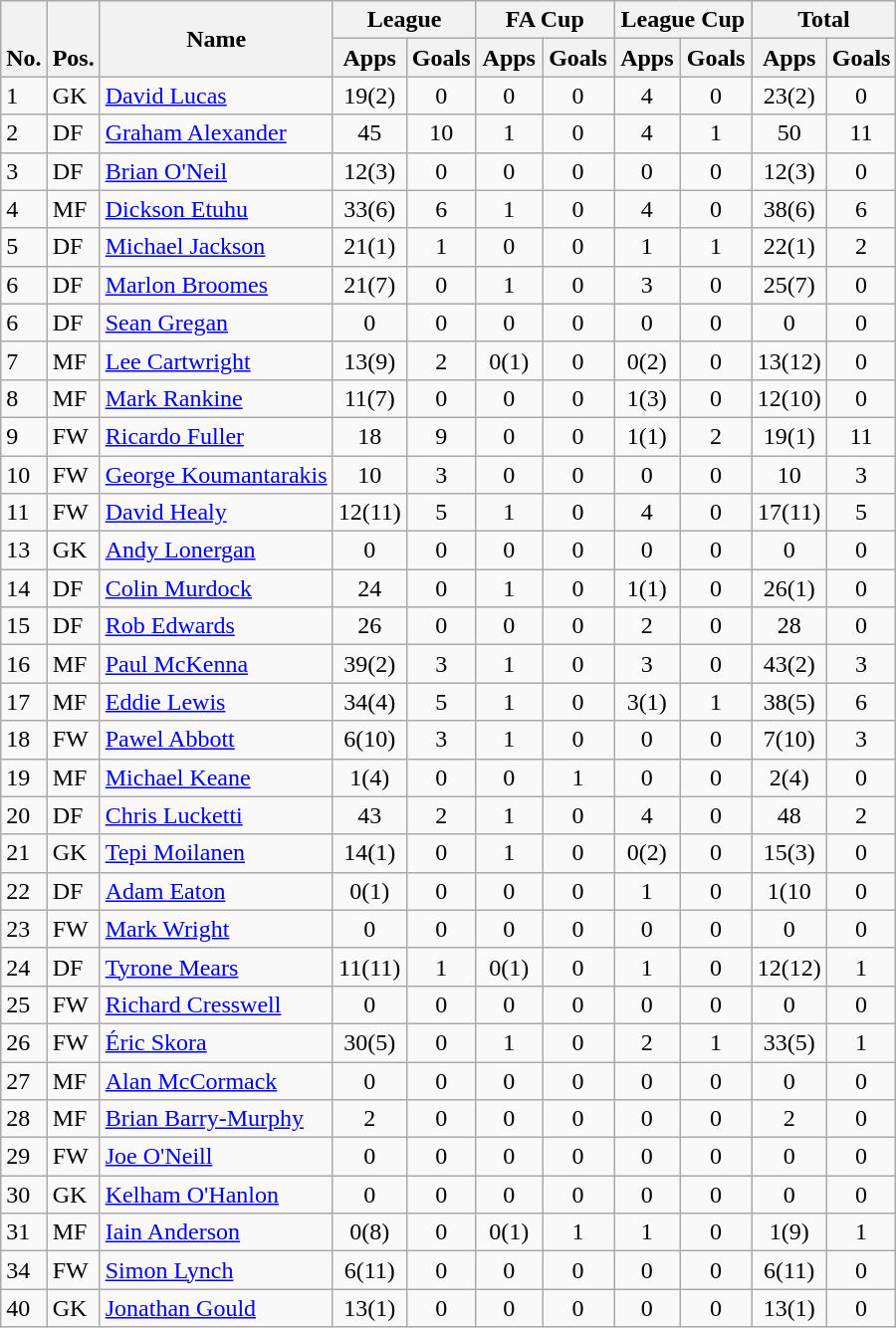<table class="wikitable" style="text-align:center">
<tr>
<th rowspan="2" valign="bottom">No.</th>
<th rowspan="2" valign="bottom">Pos.</th>
<th rowspan="2">Name</th>
<th colspan="2" width="85">League</th>
<th colspan="2" width="85">FA Cup</th>
<th colspan="2" width="85">League Cup</th>
<th colspan="2" width="85">Total</th>
</tr>
<tr>
<th>Apps</th>
<th>Goals</th>
<th>Apps</th>
<th>Goals</th>
<th>Apps</th>
<th>Goals</th>
<th>Apps</th>
<th>Goals</th>
</tr>
<tr>
<td align="left">1</td>
<td align="left">GK</td>
<td align="left"> <a href='#'>David Lucas</a></td>
<td>19(2)</td>
<td>0</td>
<td>0</td>
<td>0</td>
<td>4</td>
<td>0</td>
<td>23(2)</td>
<td>0</td>
</tr>
<tr>
<td align="left">2</td>
<td align="left">DF</td>
<td align="left"> <a href='#'>Graham Alexander</a></td>
<td>45</td>
<td>10</td>
<td>1</td>
<td>0</td>
<td>4</td>
<td>1</td>
<td>50</td>
<td>11</td>
</tr>
<tr>
<td align="left">3</td>
<td align="left">DF</td>
<td align="left"> <a href='#'>Brian O'Neil</a></td>
<td>12(3)</td>
<td>0</td>
<td>0</td>
<td>0</td>
<td>0</td>
<td>0</td>
<td>12(3)</td>
<td>0</td>
</tr>
<tr>
<td align="left">4</td>
<td align="left">MF</td>
<td align="left"> <a href='#'>Dickson Etuhu</a></td>
<td>33(6)</td>
<td>6</td>
<td>1</td>
<td>0</td>
<td>4</td>
<td>0</td>
<td>38(6)</td>
<td>6</td>
</tr>
<tr>
<td align="left">5</td>
<td align="left">DF</td>
<td align="left"> <a href='#'>Michael Jackson</a></td>
<td>21(1)</td>
<td>1</td>
<td>0</td>
<td>0</td>
<td>1</td>
<td>1</td>
<td>22(1)</td>
<td>2</td>
</tr>
<tr>
<td align="left">6</td>
<td align="left">DF</td>
<td align="left"> <a href='#'>Marlon Broomes</a></td>
<td>21(7)</td>
<td>0</td>
<td>1</td>
<td>0</td>
<td>3</td>
<td>0</td>
<td>25(7)</td>
<td>0</td>
</tr>
<tr>
<td align="left">6</td>
<td align="left">DF</td>
<td align="left"> <a href='#'>Sean Gregan</a></td>
<td>0</td>
<td>0</td>
<td>0</td>
<td>0</td>
<td>0</td>
<td>0</td>
<td>0</td>
<td>0</td>
</tr>
<tr>
<td align="left">7</td>
<td align="left">MF</td>
<td align="left"> <a href='#'>Lee Cartwright</a></td>
<td>13(9)</td>
<td>2</td>
<td>0(1)</td>
<td>0</td>
<td>0(2)</td>
<td>0</td>
<td>13(12)</td>
<td>0</td>
</tr>
<tr>
<td align="left">8</td>
<td align="left">MF</td>
<td align="left"> <a href='#'>Mark Rankine</a></td>
<td>11(7)</td>
<td>0</td>
<td>0</td>
<td>0</td>
<td>1(3)</td>
<td>0</td>
<td>12(10)</td>
<td>0</td>
</tr>
<tr>
<td align="left">9</td>
<td align="left">FW</td>
<td align="left"> <a href='#'>Ricardo Fuller</a></td>
<td>18</td>
<td>9</td>
<td>0</td>
<td>0</td>
<td>1(1)</td>
<td>2</td>
<td>19(1)</td>
<td>11</td>
</tr>
<tr>
<td align="left">10</td>
<td align="left">FW</td>
<td align="left"> <a href='#'>George Koumantarakis</a></td>
<td>10</td>
<td>3</td>
<td>0</td>
<td>0</td>
<td>0</td>
<td>0</td>
<td>10</td>
<td>3</td>
</tr>
<tr>
<td align="left">11</td>
<td align="left">FW</td>
<td align="left"> <a href='#'>David Healy</a></td>
<td>12(11)</td>
<td>5</td>
<td>1</td>
<td>0</td>
<td>4</td>
<td>0</td>
<td>17(11)</td>
<td>5</td>
</tr>
<tr>
<td align="left">13</td>
<td align="left">GK</td>
<td align="left"> <a href='#'>Andy Lonergan</a></td>
<td>0</td>
<td>0</td>
<td>0</td>
<td>0</td>
<td>0</td>
<td>0</td>
<td>0</td>
<td>0</td>
</tr>
<tr>
<td align="left">14</td>
<td align="left">DF</td>
<td align="left"> <a href='#'>Colin Murdock</a></td>
<td>24</td>
<td>0</td>
<td>1</td>
<td>0</td>
<td>1(1)</td>
<td>0</td>
<td>26(1)</td>
<td>0</td>
</tr>
<tr>
<td align="left">15</td>
<td align="left">DF</td>
<td align="left"> <a href='#'>Rob Edwards</a></td>
<td>26</td>
<td>0</td>
<td>0</td>
<td>0</td>
<td>2</td>
<td>0</td>
<td>28</td>
<td>0</td>
</tr>
<tr>
<td align="left">16</td>
<td align="left">MF</td>
<td align="left"> <a href='#'>Paul McKenna</a></td>
<td>39(2)</td>
<td>3</td>
<td>1</td>
<td>0</td>
<td>3</td>
<td>0</td>
<td>43(2)</td>
<td>3</td>
</tr>
<tr>
<td align="left">17</td>
<td align="left">MF</td>
<td align="left"> <a href='#'>Eddie Lewis</a></td>
<td>34(4)</td>
<td>5</td>
<td>1</td>
<td>0</td>
<td>3(1)</td>
<td>1</td>
<td>38(5)</td>
<td>6</td>
</tr>
<tr>
<td align="left">18</td>
<td align="left">FW</td>
<td align="left"> <a href='#'>Pawel Abbott</a></td>
<td>6(10)</td>
<td>3</td>
<td>1</td>
<td>0</td>
<td>0</td>
<td>0</td>
<td>7(10)</td>
<td>3</td>
</tr>
<tr>
<td align="left">19</td>
<td align="left">MF</td>
<td align="left"> <a href='#'>Michael Keane</a></td>
<td>1(4)</td>
<td>0</td>
<td>0</td>
<td>1</td>
<td>0</td>
<td>0</td>
<td>2(4)</td>
<td>0</td>
</tr>
<tr>
<td align="left">20</td>
<td align="left">DF</td>
<td align="left"> <a href='#'>Chris Lucketti</a></td>
<td>43</td>
<td>2</td>
<td>1</td>
<td>0</td>
<td>4</td>
<td>0</td>
<td>48</td>
<td>2</td>
</tr>
<tr>
<td align="left">21</td>
<td align="left">GK</td>
<td align="left"> <a href='#'>Tepi Moilanen</a></td>
<td>14(1)</td>
<td>0</td>
<td>1</td>
<td>0</td>
<td>0(2)</td>
<td>0</td>
<td>15(3)</td>
<td>0</td>
</tr>
<tr>
<td align="left">22</td>
<td align="left">DF</td>
<td align="left"> <a href='#'>Adam Eaton</a></td>
<td>0(1)</td>
<td>0</td>
<td>0</td>
<td>0</td>
<td>1</td>
<td>0</td>
<td>1(10</td>
<td>0</td>
</tr>
<tr>
<td align="left">23</td>
<td align="left">FW</td>
<td align="left"> <a href='#'>Mark Wright</a></td>
<td>0</td>
<td>0</td>
<td>0</td>
<td>0</td>
<td>0</td>
<td>0</td>
<td>0</td>
<td>0</td>
</tr>
<tr>
<td align="left">24</td>
<td align="left">DF</td>
<td align="left"> <a href='#'>Tyrone Mears</a></td>
<td>11(11)</td>
<td>1</td>
<td>0(1)</td>
<td>0</td>
<td>1</td>
<td>0</td>
<td>12(12)</td>
<td>1</td>
</tr>
<tr>
<td align="left">25</td>
<td align="left">FW</td>
<td align="left"> <a href='#'>Richard Cresswell</a></td>
<td>0</td>
<td>0</td>
<td>0</td>
<td>0</td>
<td>0</td>
<td>0</td>
<td>0</td>
<td>0</td>
</tr>
<tr>
<td align="left">26</td>
<td align="left">FW</td>
<td align="left"> <a href='#'>Éric Skora</a></td>
<td>30(5)</td>
<td>0</td>
<td>1</td>
<td>0</td>
<td>2</td>
<td>1</td>
<td>33(5)</td>
<td>1</td>
</tr>
<tr>
<td align="left">27</td>
<td align="left">MF</td>
<td align="left"> <a href='#'>Alan McCormack</a></td>
<td>0</td>
<td>0</td>
<td>0</td>
<td>0</td>
<td>0</td>
<td>0</td>
<td>0</td>
<td>0</td>
</tr>
<tr>
<td align="left">28</td>
<td align="left">MF</td>
<td align="left"> <a href='#'>Brian Barry-Murphy</a></td>
<td>2</td>
<td>0</td>
<td>0</td>
<td>0</td>
<td>0</td>
<td>0</td>
<td>2</td>
<td>0</td>
</tr>
<tr>
<td align="left">29</td>
<td align="left">FW</td>
<td align="left"> <a href='#'>Joe O'Neill</a></td>
<td>0</td>
<td>0</td>
<td>0</td>
<td>0</td>
<td>0</td>
<td>0</td>
<td>0</td>
<td>0</td>
</tr>
<tr>
<td align="left">30</td>
<td align="left">GK</td>
<td align="left"> <a href='#'>Kelham O'Hanlon</a></td>
<td>0</td>
<td>0</td>
<td>0</td>
<td>0</td>
<td>0</td>
<td>0</td>
<td>0</td>
<td>0</td>
</tr>
<tr>
<td align="left">31</td>
<td align="left">MF</td>
<td align="left"> <a href='#'>Iain Anderson</a></td>
<td>0(8)</td>
<td>0</td>
<td>0(1)</td>
<td>1</td>
<td>1</td>
<td>0</td>
<td>1(9)</td>
<td>1</td>
</tr>
<tr>
<td align="left">34</td>
<td align="left">FW</td>
<td align="left"> <a href='#'>Simon Lynch</a></td>
<td>6(11)</td>
<td>0</td>
<td>0</td>
<td>0</td>
<td>0</td>
<td>0</td>
<td>6(11)</td>
<td>0</td>
</tr>
<tr>
<td align="left">40</td>
<td align="left">GK</td>
<td align="left"> <a href='#'>Jonathan Gould</a></td>
<td>13(1)</td>
<td>0</td>
<td>0</td>
<td>0</td>
<td>0</td>
<td>0</td>
<td>13(1)</td>
<td>0</td>
</tr>
</table>
